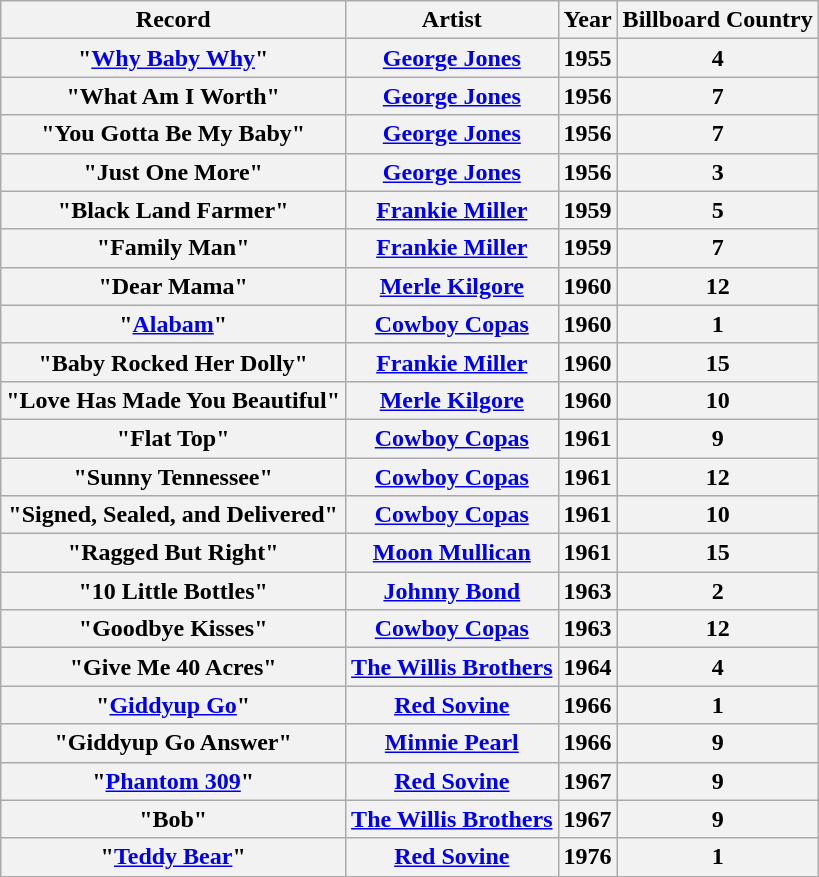<table class="wikitable">
<tr>
<th>Record</th>
<th>Artist</th>
<th>Year</th>
<th>Billboard Country</th>
</tr>
<tr>
<th>"<a href='#'>Why Baby Why</a>"</th>
<th><a href='#'>George Jones</a></th>
<th>1955</th>
<th>4</th>
</tr>
<tr>
<th>"What Am I Worth"</th>
<th><a href='#'>George Jones</a></th>
<th>1956</th>
<th>7</th>
</tr>
<tr>
<th>"You Gotta Be My Baby"</th>
<th><a href='#'>George Jones</a></th>
<th>1956</th>
<th>7</th>
</tr>
<tr>
<th>"Just One More"</th>
<th><a href='#'>George Jones</a></th>
<th>1956</th>
<th>3</th>
</tr>
<tr>
<th>"Black Land Farmer"</th>
<th><a href='#'>Frankie Miller</a></th>
<th>1959</th>
<th>5</th>
</tr>
<tr>
<th>"Family Man"</th>
<th><a href='#'>Frankie Miller</a></th>
<th>1959</th>
<th>7</th>
</tr>
<tr>
<th>"Dear Mama"</th>
<th><a href='#'>Merle Kilgore</a></th>
<th>1960</th>
<th>12</th>
</tr>
<tr>
<th>"<a href='#'>Alabam</a>"</th>
<th><a href='#'>Cowboy Copas</a></th>
<th>1960</th>
<th>1</th>
</tr>
<tr>
<th>"Baby Rocked Her Dolly"</th>
<th><a href='#'>Frankie Miller</a></th>
<th>1960</th>
<th>15</th>
</tr>
<tr>
<th>"Love Has Made You Beautiful"</th>
<th><a href='#'>Merle Kilgore</a></th>
<th>1960</th>
<th>10</th>
</tr>
<tr>
<th>"Flat Top"</th>
<th><a href='#'>Cowboy Copas</a></th>
<th>1961</th>
<th>9</th>
</tr>
<tr>
<th>"Sunny Tennessee"</th>
<th><a href='#'>Cowboy Copas</a></th>
<th>1961</th>
<th>12</th>
</tr>
<tr>
<th>"Signed, Sealed, and Delivered"</th>
<th><a href='#'>Cowboy Copas</a></th>
<th>1961</th>
<th>10</th>
</tr>
<tr>
<th>"Ragged But Right"</th>
<th><a href='#'>Moon Mullican</a></th>
<th>1961</th>
<th>15</th>
</tr>
<tr>
<th>"10 Little Bottles"</th>
<th><a href='#'>Johnny Bond</a></th>
<th>1963</th>
<th>2</th>
</tr>
<tr>
<th>"Goodbye Kisses"</th>
<th><a href='#'>Cowboy Copas</a></th>
<th>1963</th>
<th>12</th>
</tr>
<tr>
<th>"Give Me 40 Acres"</th>
<th><a href='#'>The Willis Brothers</a></th>
<th>1964</th>
<th>4</th>
</tr>
<tr>
<th>"<a href='#'>Giddyup Go</a>"</th>
<th><a href='#'>Red Sovine</a></th>
<th>1966</th>
<th>1</th>
</tr>
<tr>
<th>"Giddyup Go Answer"</th>
<th><a href='#'>Minnie Pearl</a></th>
<th>1966</th>
<th>9</th>
</tr>
<tr>
<th>"<a href='#'>Phantom 309</a>"</th>
<th><a href='#'>Red Sovine</a></th>
<th>1967</th>
<th>9</th>
</tr>
<tr>
<th>"Bob"</th>
<th><a href='#'>The Willis Brothers</a></th>
<th>1967</th>
<th>9</th>
</tr>
<tr>
<th>"<a href='#'>Teddy Bear</a>"</th>
<th><a href='#'>Red Sovine</a></th>
<th>1976</th>
<th>1</th>
</tr>
</table>
